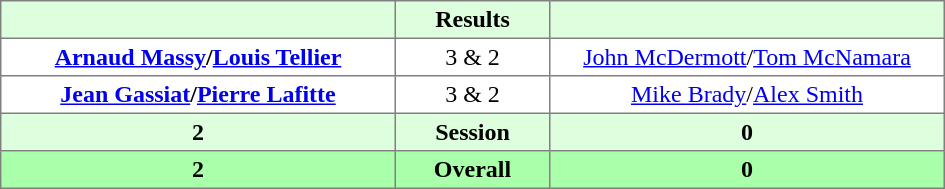<table border="1" cellpadding="3" style="border-collapse:collapse; text-align:center;">
<tr style="background:#dfd;">
<th style="width:16em;"></th>
<th style="width:6em;">Results</th>
<th style="width:16em;"></th>
</tr>
<tr>
<td><strong><a href='#'>Arnaud Massy</a>/<a href='#'>Louis Tellier</a></strong></td>
<td>3 & 2</td>
<td><a href='#'>John McDermott</a>/<a href='#'>Tom McNamara</a></td>
</tr>
<tr>
<td><strong><a href='#'>Jean Gassiat</a>/<a href='#'>Pierre Lafitte</a></strong></td>
<td>3 & 2</td>
<td><a href='#'>Mike Brady</a>/<a href='#'>Alex Smith</a></td>
</tr>
<tr style="background:#dfd;">
<th>2</th>
<th>Session</th>
<th>0</th>
</tr>
<tr style="background:#afa;">
<th>2</th>
<th>Overall</th>
<th>0</th>
</tr>
</table>
